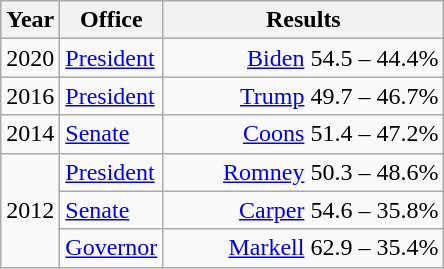<table class=wikitable>
<tr>
<th width="30">Year</th>
<th width="60">Office</th>
<th width="180">Results</th>
</tr>
<tr>
<td>2020</td>
<td><a href='#'>President</a></td>
<td align="right" ><a href='#'>Biden</a> 54.5 – 44.4%</td>
</tr>
<tr>
<td>2016</td>
<td><a href='#'>President</a></td>
<td align="right" ><a href='#'>Trump</a> 49.7 – 46.7%</td>
</tr>
<tr>
<td>2014</td>
<td><a href='#'>Senate</a></td>
<td align="right" ><a href='#'>Coons</a> 51.4 – 47.2%</td>
</tr>
<tr>
<td rowspan="3">2012</td>
<td><a href='#'>President</a></td>
<td align="right" ><a href='#'>Romney</a> 50.3 – 48.6%</td>
</tr>
<tr>
<td><a href='#'>Senate</a></td>
<td align="right" ><a href='#'>Carper</a> 54.6 – 35.8%</td>
</tr>
<tr>
<td><a href='#'>Governor</a></td>
<td align="right" ><a href='#'>Markell</a> 62.9 – 35.4%</td>
</tr>
</table>
